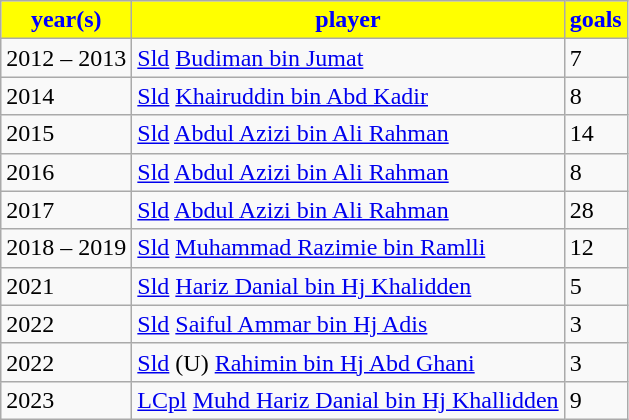<table class="wikitable sortable">
<tr>
<th style="background:yellow; color:blue">year(s)</th>
<th style="background:yellow; color:blue">player</th>
<th style="background:yellow; color:blue">goals</th>
</tr>
<tr>
<td>2012 – 2013</td>
<td><a href='#'>Sld</a> <a href='#'>Budiman bin Jumat</a></td>
<td>7</td>
</tr>
<tr>
<td>2014</td>
<td><a href='#'>Sld</a> <a href='#'>Khairuddin bin Abd Kadir</a></td>
<td>8</td>
</tr>
<tr>
<td>2015</td>
<td><a href='#'>Sld</a> <a href='#'>Abdul Azizi bin Ali Rahman</a></td>
<td>14</td>
</tr>
<tr>
<td>2016</td>
<td><a href='#'>Sld</a> <a href='#'>Abdul Azizi bin Ali Rahman</a></td>
<td>8</td>
</tr>
<tr>
<td>2017</td>
<td><a href='#'>Sld</a> <a href='#'>Abdul Azizi bin Ali Rahman</a></td>
<td>28</td>
</tr>
<tr>
<td>2018 – 2019</td>
<td><a href='#'>Sld</a> <a href='#'>Muhammad Razimie bin Ramlli</a></td>
<td>12</td>
</tr>
<tr>
<td>2021</td>
<td><a href='#'>Sld</a> <a href='#'>Hariz Danial bin Hj Khalidden</a></td>
<td>5</td>
</tr>
<tr>
<td>2022</td>
<td><a href='#'>Sld</a> <a href='#'>Saiful Ammar bin Hj Adis</a></td>
<td>3</td>
</tr>
<tr>
<td>2022</td>
<td><a href='#'>Sld</a> (U) <a href='#'>Rahimin bin Hj Abd Ghani</a></td>
<td>3</td>
</tr>
<tr>
<td>2023</td>
<td><a href='#'>LCpl</a> <a href='#'>Muhd Hariz Danial bin Hj Khallidden</a></td>
<td>9</td>
</tr>
</table>
